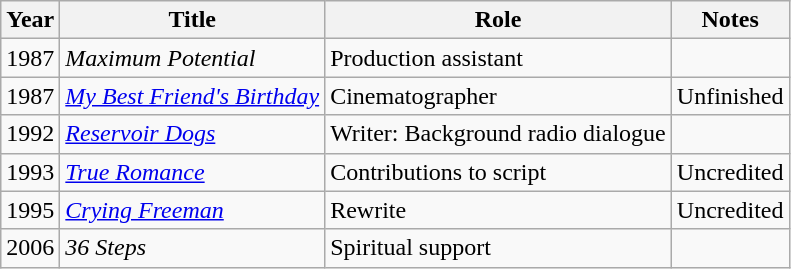<table class="wikitable">
<tr>
<th>Year</th>
<th>Title</th>
<th>Role</th>
<th>Notes</th>
</tr>
<tr>
<td>1987</td>
<td><em>Maximum Potential</em></td>
<td>Production assistant</td>
<td></td>
</tr>
<tr>
<td>1987</td>
<td><em><a href='#'>My Best Friend's Birthday</a></em></td>
<td>Cinematographer</td>
<td>Unfinished</td>
</tr>
<tr>
<td>1992</td>
<td><em><a href='#'>Reservoir Dogs</a></em></td>
<td>Writer: Background radio dialogue</td>
<td></td>
</tr>
<tr>
<td>1993</td>
<td><em><a href='#'>True Romance</a></em></td>
<td>Contributions to script</td>
<td>Uncredited</td>
</tr>
<tr>
<td>1995</td>
<td><em><a href='#'>Crying Freeman</a></em></td>
<td>Rewrite</td>
<td>Uncredited</td>
</tr>
<tr>
<td>2006</td>
<td><em>36 Steps</em></td>
<td>Spiritual support</td>
<td></td>
</tr>
</table>
